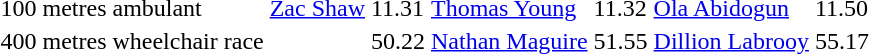<table>
<tr>
<td>100 metres ambulant</td>
<td><a href='#'>Zac Shaw</a></td>
<td>11.31 </td>
<td><a href='#'>Thomas Young</a></td>
<td>11.32</td>
<td><a href='#'>Ola Abidogun</a></td>
<td>11.50 </td>
</tr>
<tr>
<td>400 metres wheelchair race</td>
<td></td>
<td>50.22 </td>
<td><a href='#'>Nathan Maguire</a></td>
<td>51.55 </td>
<td><a href='#'>Dillion Labrooy</a></td>
<td>55.17 </td>
</tr>
</table>
